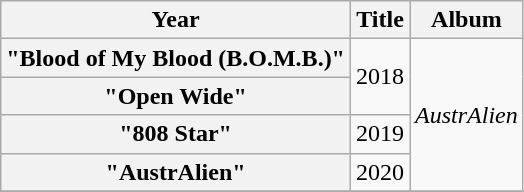<table class="wikitable plainrowheaders" style="text-align:center;">
<tr>
<th scope="col">Year</th>
<th scope="col">Title</th>
<th scope="col">Album</th>
</tr>
<tr>
<th scope="row">"Blood of My Blood (B.O.M.B.)"</th>
<td rowspan="2">2018</td>
<td rowspan="4"><em>AustrAlien</em></td>
</tr>
<tr>
<th scope="row">"Open Wide" </th>
</tr>
<tr>
<th scope="row">"808 Star"</th>
<td>2019</td>
</tr>
<tr>
<th scope="row">"AustrAlien"</th>
<td>2020</td>
</tr>
<tr>
</tr>
</table>
